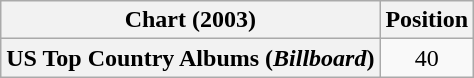<table class="wikitable plainrowheaders" style="text-align:center">
<tr>
<th scope="col">Chart (2003)</th>
<th scope="col">Position</th>
</tr>
<tr>
<th scope="row">US Top Country Albums (<em>Billboard</em>)</th>
<td>40</td>
</tr>
</table>
